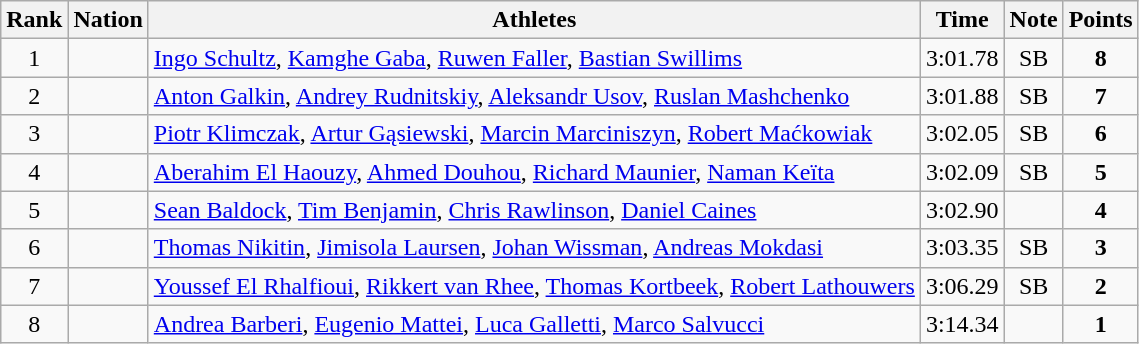<table class="wikitable sortable" style="text-align:center">
<tr>
<th>Rank</th>
<th>Nation</th>
<th>Athletes</th>
<th>Time</th>
<th>Note</th>
<th>Points</th>
</tr>
<tr>
<td>1</td>
<td align=left></td>
<td align=left><a href='#'>Ingo Schultz</a>, <a href='#'>Kamghe Gaba</a>, <a href='#'>Ruwen Faller</a>, <a href='#'>Bastian Swillims</a></td>
<td>3:01.78</td>
<td>SB</td>
<td><strong>8</strong></td>
</tr>
<tr>
<td>2</td>
<td align=left></td>
<td align=left><a href='#'>Anton Galkin</a>, <a href='#'>Andrey Rudnitskiy</a>, <a href='#'>Aleksandr Usov</a>, <a href='#'>Ruslan Mashchenko</a></td>
<td>3:01.88</td>
<td>SB</td>
<td><strong>7</strong></td>
</tr>
<tr>
<td>3</td>
<td align=left></td>
<td align=left><a href='#'>Piotr Klimczak</a>, <a href='#'>Artur Gąsiewski</a>, <a href='#'>Marcin Marciniszyn</a>, <a href='#'>Robert Maćkowiak</a></td>
<td>3:02.05</td>
<td>SB</td>
<td><strong>6</strong></td>
</tr>
<tr>
<td>4</td>
<td align=left></td>
<td align=left><a href='#'>Aberahim El Haouzy</a>, <a href='#'>Ahmed Douhou</a>, <a href='#'>Richard Maunier</a>, <a href='#'>Naman Keïta</a></td>
<td>3:02.09</td>
<td>SB</td>
<td><strong>5</strong></td>
</tr>
<tr>
<td>5</td>
<td align=left></td>
<td align=left><a href='#'>Sean Baldock</a>, <a href='#'>Tim Benjamin</a>, <a href='#'>Chris Rawlinson</a>, <a href='#'>Daniel Caines</a></td>
<td>3:02.90</td>
<td></td>
<td><strong>4</strong></td>
</tr>
<tr>
<td>6</td>
<td align=left></td>
<td align=left><a href='#'>Thomas Nikitin</a>, <a href='#'>Jimisola Laursen</a>, <a href='#'>Johan Wissman</a>, <a href='#'>Andreas Mokdasi</a></td>
<td>3:03.35</td>
<td>SB</td>
<td><strong>3</strong></td>
</tr>
<tr>
<td>7</td>
<td align=left></td>
<td align=left><a href='#'>Youssef El Rhalfioui</a>, <a href='#'>Rikkert van Rhee</a>, <a href='#'>Thomas Kortbeek</a>, <a href='#'>Robert Lathouwers</a></td>
<td>3:06.29</td>
<td>SB</td>
<td><strong>2</strong></td>
</tr>
<tr>
<td>8</td>
<td align=left></td>
<td align=left><a href='#'>Andrea Barberi</a>, <a href='#'>Eugenio Mattei</a>, <a href='#'>Luca Galletti</a>, <a href='#'>Marco Salvucci</a></td>
<td>3:14.34</td>
<td></td>
<td><strong>1</strong></td>
</tr>
</table>
